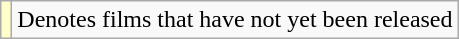<table class="wikitable">
<tr>
<td style="background:#FFFFCC;"></td>
<td>Denotes films that have not yet been released</td>
</tr>
</table>
